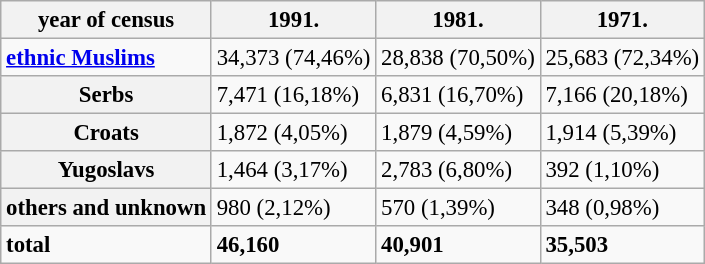<table class="wikitable" style="font-size:95%;">
<tr>
<th>year of census</th>
<th>1991.</th>
<th>1981.</th>
<th>1971.</th>
</tr>
<tr>
<td><strong><a href='#'>ethnic Muslims</a></strong></td>
<td>34,373 (74,46%)</td>
<td>28,838 (70,50%)</td>
<td>25,683 (72,34%)</td>
</tr>
<tr>
<th>Serbs</th>
<td>7,471 (16,18%)</td>
<td>6,831 (16,70%)</td>
<td>7,166 (20,18%)</td>
</tr>
<tr>
<th>Croats</th>
<td>1,872 (4,05%)</td>
<td>1,879 (4,59%)</td>
<td>1,914 (5,39%)</td>
</tr>
<tr>
<th>Yugoslavs</th>
<td>1,464 (3,17%)</td>
<td>2,783 (6,80%)</td>
<td>392 (1,10%)</td>
</tr>
<tr>
<th>others and unknown</th>
<td>980 (2,12%)</td>
<td>570 (1,39%)</td>
<td>348 (0,98%)</td>
</tr>
<tr>
<td><strong>total</strong></td>
<td><strong>46,160</strong></td>
<td><strong>40,901</strong></td>
<td><strong>35,503</strong></td>
</tr>
</table>
